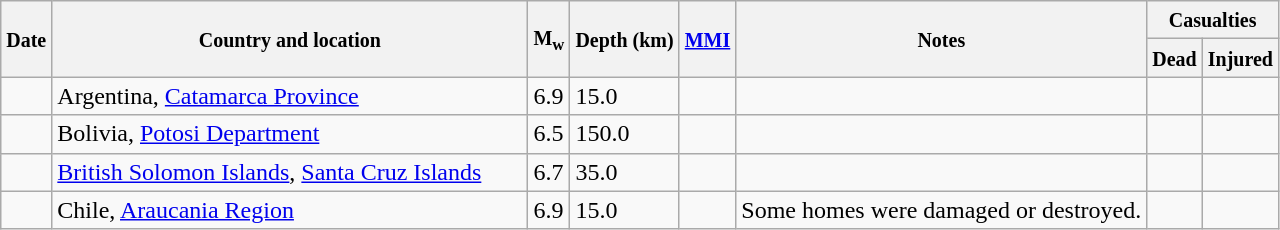<table class="wikitable sortable sort-under" style="border:1px black; margin-left:1em;">
<tr>
<th rowspan="2"><small>Date</small></th>
<th rowspan="2" style="width: 310px"><small>Country and location</small></th>
<th rowspan="2"><small>M<sub>w</sub></small></th>
<th rowspan="2"><small>Depth (km)</small></th>
<th rowspan="2"><small><a href='#'>MMI</a></small></th>
<th rowspan="2" class="unsortable"><small>Notes</small></th>
<th colspan="2"><small>Casualties</small></th>
</tr>
<tr>
<th><small>Dead</small></th>
<th><small>Injured</small></th>
</tr>
<tr>
<td></td>
<td>Argentina, <a href='#'>Catamarca Province</a></td>
<td>6.9</td>
<td>15.0</td>
<td></td>
<td></td>
<td></td>
<td></td>
</tr>
<tr>
<td></td>
<td>Bolivia, <a href='#'>Potosi Department</a></td>
<td>6.5</td>
<td>150.0</td>
<td></td>
<td></td>
<td></td>
<td></td>
</tr>
<tr>
<td></td>
<td><a href='#'>British Solomon Islands</a>, <a href='#'>Santa Cruz Islands</a></td>
<td>6.7</td>
<td>35.0</td>
<td></td>
<td></td>
<td></td>
<td></td>
</tr>
<tr>
<td></td>
<td>Chile, <a href='#'>Araucania Region</a></td>
<td>6.9</td>
<td>15.0</td>
<td></td>
<td>Some homes were damaged or destroyed.</td>
<td></td>
<td></td>
</tr>
</table>
